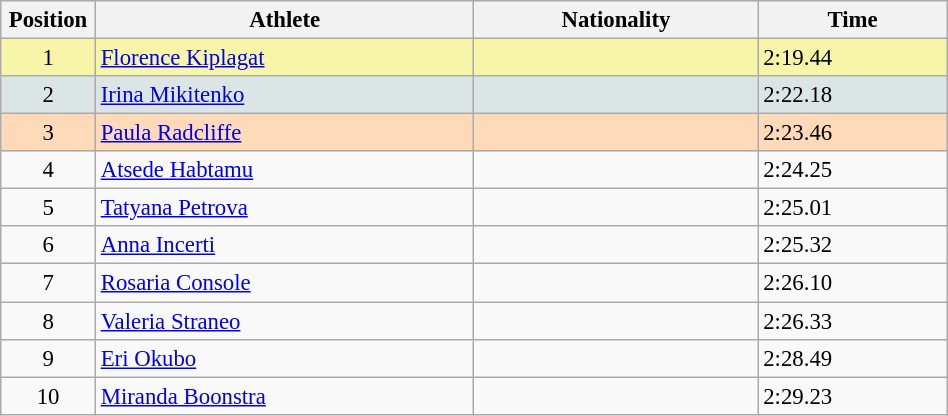<table class="wikitable sortable" border="1"  style="font-size:95%;" width=50%>
<tr>
<th width="10%">Position</th>
<th width="40%">Athlete</th>
<th width="30%">Nationality</th>
<th width="20%">Time</th>
</tr>
<tr bgcolor="#F7F6A8">
<td align=center>1</td>
<td><a href='#'>Florence Kiplagat</a></td>
<td></td>
<td>2:19.44</td>
</tr>
<tr bgcolor="#DCE5E5">
<td align=center>2</td>
<td><a href='#'>Irina Mikitenko</a></td>
<td></td>
<td>2:22.18</td>
</tr>
<tr bgcolor="#FFDAB9">
<td align=center>3</td>
<td><a href='#'>Paula Radcliffe</a></td>
<td></td>
<td>2:23.46</td>
</tr>
<tr>
<td align=center>4</td>
<td><a href='#'>Atsede Habtamu</a></td>
<td></td>
<td>2:24.25</td>
</tr>
<tr>
<td align=center>5</td>
<td><a href='#'>Tatyana Petrova</a></td>
<td></td>
<td>2:25.01</td>
</tr>
<tr>
<td align=center>6</td>
<td><a href='#'>Anna Incerti</a></td>
<td></td>
<td>2:25.32</td>
</tr>
<tr>
<td align=center>7</td>
<td><a href='#'>Rosaria Console</a></td>
<td></td>
<td>2:26.10</td>
</tr>
<tr>
<td align=center>8</td>
<td><a href='#'>Valeria Straneo</a></td>
<td></td>
<td>2:26.33</td>
</tr>
<tr>
<td align=center>9</td>
<td><a href='#'>Eri Okubo</a></td>
<td></td>
<td>2:28.49</td>
</tr>
<tr>
<td align=center>10</td>
<td><a href='#'>Miranda Boonstra</a></td>
<td></td>
<td>2:29.23</td>
</tr>
</table>
